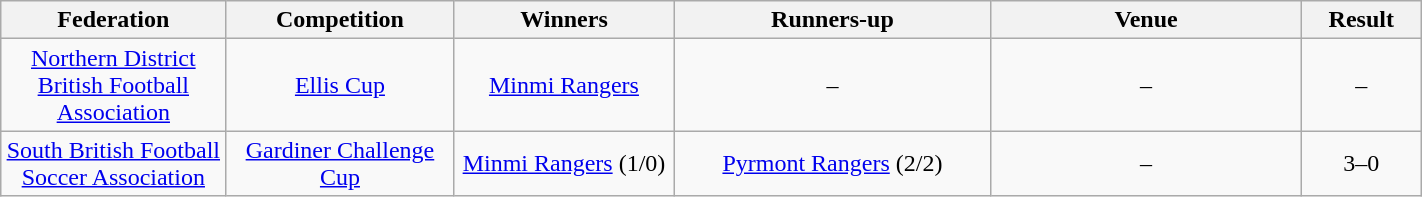<table class="wikitable" width="75%">
<tr>
<th style="width:10em">Federation</th>
<th style="width:10em">Competition</th>
<th style="width:10em">Winners</th>
<th style="width:15em">Runners-up</th>
<th style="width:15em">Venue</th>
<th style="width:05em">Result</th>
</tr>
<tr>
<td align="center"><a href='#'>Northern District British Football Association</a></td>
<td align="center"><a href='#'>Ellis Cup</a></td>
<td align="center"><a href='#'>Minmi Rangers</a></td>
<td align="center">–</td>
<td align="center">–</td>
<td align="center">–</td>
</tr>
<tr>
<td align="center"><a href='#'>South British Football Soccer Association</a></td>
<td align="center"><a href='#'>Gardiner Challenge Cup</a></td>
<td align="center"><a href='#'>Minmi Rangers</a> (1/0)</td>
<td align="center"><a href='#'>Pyrmont Rangers</a> (2/2)</td>
<td align="center">–</td>
<td align="center">3–0</td>
</tr>
</table>
